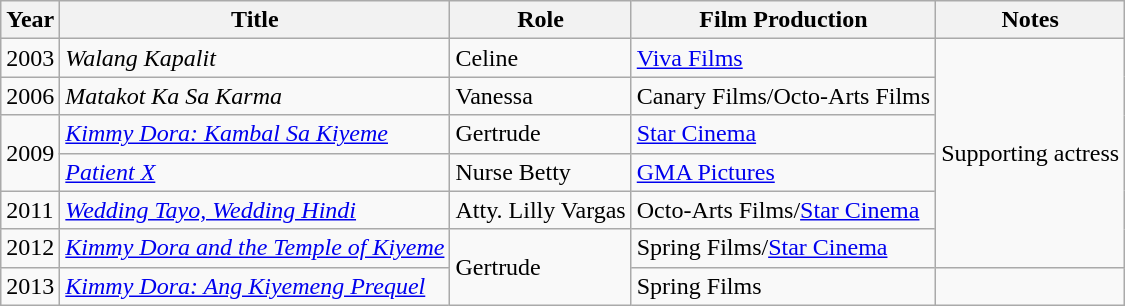<table class="wikitable sortable">
<tr>
<th>Year</th>
<th>Title</th>
<th>Role</th>
<th>Film Production</th>
<th>Notes</th>
</tr>
<tr>
<td>2003</td>
<td><em>Walang Kapalit</em></td>
<td>Celine</td>
<td><a href='#'>Viva Films</a></td>
<td rowspan="6">Supporting actress</td>
</tr>
<tr>
<td>2006</td>
<td><em>Matakot Ka Sa Karma</em></td>
<td>Vanessa</td>
<td>Canary Films/Octo-Arts Films</td>
</tr>
<tr>
<td rowspan="2">2009</td>
<td><em><a href='#'>Kimmy Dora: Kambal Sa Kiyeme</a></em></td>
<td>Gertrude</td>
<td><a href='#'>Star Cinema</a></td>
</tr>
<tr>
<td><em><a href='#'>Patient X</a></em></td>
<td>Nurse Betty</td>
<td><a href='#'>GMA Pictures</a></td>
</tr>
<tr>
<td>2011</td>
<td><em><a href='#'>Wedding Tayo, Wedding Hindi</a></em></td>
<td>Atty. Lilly Vargas</td>
<td>Octo-Arts Films/<a href='#'>Star Cinema</a></td>
</tr>
<tr>
<td>2012</td>
<td><em><a href='#'>Kimmy Dora and the Temple of Kiyeme</a></em></td>
<td rowspan="2">Gertrude</td>
<td>Spring Films/<a href='#'>Star Cinema</a></td>
</tr>
<tr>
<td>2013</td>
<td><em><a href='#'>Kimmy Dora: Ang Kiyemeng Prequel</a></em></td>
<td>Spring Films</td>
</tr>
</table>
